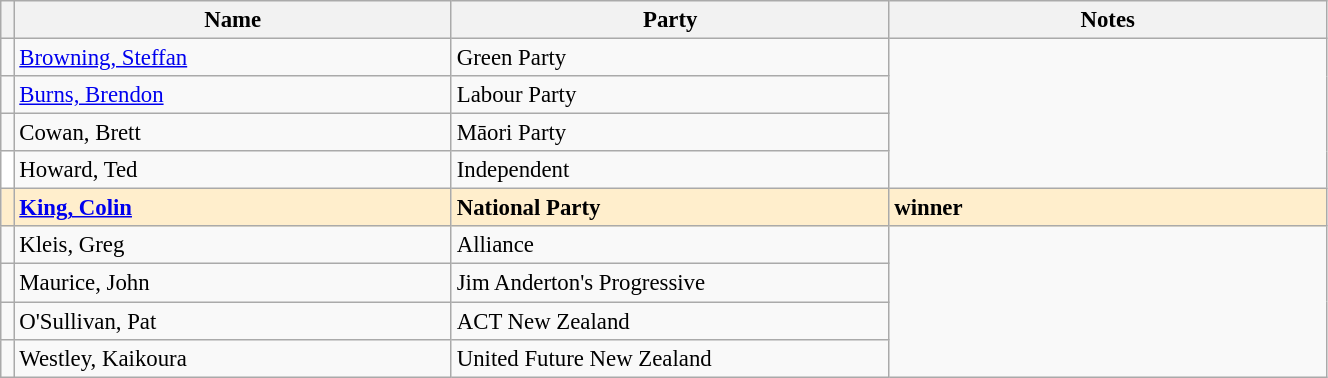<table class="wikitable" width="70%" style="font-size:95%;">
<tr>
<th width=1%></th>
<th width=33%>Name</th>
<th width=33%>Party</th>
<th width=33%>Notes</th>
</tr>
<tr -->
<td bgcolor=></td>
<td><a href='#'>Browning, Steffan</a></td>
<td>Green Party</td>
</tr>
<tr -->
<td bgcolor=></td>
<td><a href='#'>Burns, Brendon</a></td>
<td>Labour Party</td>
</tr>
<tr -->
<td bgcolor=></td>
<td>Cowan, Brett</td>
<td>Māori Party</td>
</tr>
<tr -->
<td bgcolor=#ffffff></td>
<td>Howard, Ted</td>
<td>Independent</td>
</tr>
<tr ---- bgcolor=#FFEECC>
<td bgcolor=></td>
<td><strong><a href='#'>King, Colin</a></strong></td>
<td><strong>National Party</strong></td>
<td><strong>winner</strong></td>
</tr>
<tr -->
<td bgcolor=></td>
<td>Kleis, Greg</td>
<td>Alliance</td>
</tr>
<tr -->
<td bgcolor=></td>
<td>Maurice, John</td>
<td>Jim Anderton's Progressive</td>
</tr>
<tr -->
<td bgcolor=></td>
<td>O'Sullivan, Pat</td>
<td>ACT New Zealand</td>
</tr>
<tr -->
<td bgcolor=></td>
<td>Westley, Kaikoura</td>
<td>United Future New Zealand</td>
</tr>
</table>
